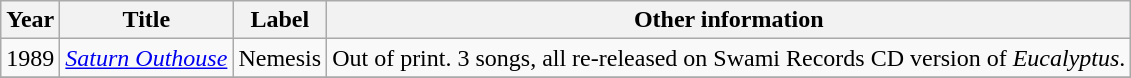<table class="wikitable">
<tr>
<th>Year</th>
<th>Title</th>
<th>Label</th>
<th>Other information</th>
</tr>
<tr>
<td>1989</td>
<td><em><a href='#'>Saturn Outhouse</a></em></td>
<td>Nemesis</td>
<td>Out of print. 3 songs, all re-released on Swami Records CD version of <em>Eucalyptus</em>.</td>
</tr>
<tr>
</tr>
</table>
